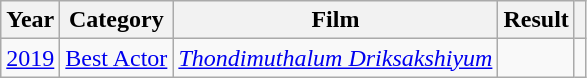<table class="wikitable sortable plainrowheaders">
<tr>
<th scope="col">Year</th>
<th scope="col">Category</th>
<th scope="col">Film</th>
<th scope="col">Result</th>
<th scope="col" class="unsortable"></th>
</tr>
<tr>
<td><a href='#'>2019</a></td>
<td><a href='#'>Best Actor</a></td>
<td><em><a href='#'>Thondimuthalum Driksakshiyum</a></em></td>
<td></td>
<td></td>
</tr>
</table>
